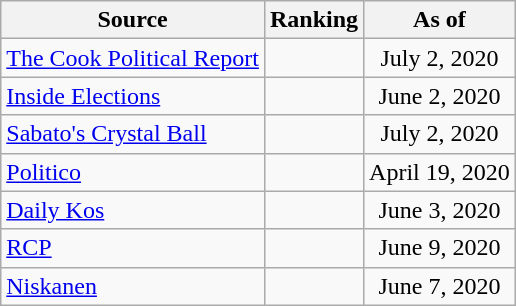<table class="wikitable" style="text-align:center">
<tr>
<th>Source</th>
<th>Ranking</th>
<th>As of</th>
</tr>
<tr>
<td align=left><a href='#'>The Cook Political Report</a></td>
<td></td>
<td>July 2, 2020</td>
</tr>
<tr>
<td align=left><a href='#'>Inside Elections</a></td>
<td></td>
<td>June 2, 2020</td>
</tr>
<tr>
<td align=left><a href='#'>Sabato's Crystal Ball</a></td>
<td></td>
<td>July 2, 2020</td>
</tr>
<tr>
<td align="left"><a href='#'>Politico</a></td>
<td></td>
<td>April 19, 2020</td>
</tr>
<tr>
<td align="left"><a href='#'>Daily Kos</a></td>
<td></td>
<td>June 3, 2020</td>
</tr>
<tr>
<td align="left"><a href='#'>RCP</a></td>
<td></td>
<td>June 9, 2020</td>
</tr>
<tr>
<td align="left"><a href='#'>Niskanen</a></td>
<td></td>
<td>June 7, 2020</td>
</tr>
</table>
